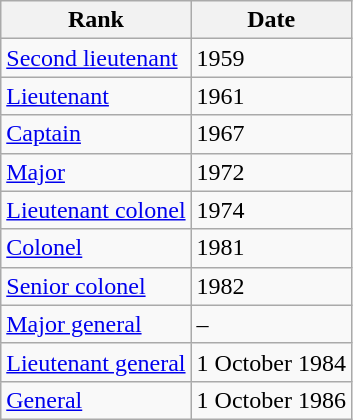<table class="wikitable">
<tr>
<th>Rank</th>
<th>Date</th>
</tr>
<tr>
<td> <a href='#'>Second lieutenant</a></td>
<td>1959</td>
</tr>
<tr>
<td> <a href='#'>Lieutenant</a></td>
<td>1961</td>
</tr>
<tr>
<td> <a href='#'>Captain</a></td>
<td>1967</td>
</tr>
<tr>
<td> <a href='#'>Major</a></td>
<td>1972</td>
</tr>
<tr>
<td> <a href='#'>Lieutenant colonel</a></td>
<td>1974</td>
</tr>
<tr>
<td> <a href='#'>Colonel</a></td>
<td>1981</td>
</tr>
<tr>
<td> <a href='#'>Senior colonel</a></td>
<td>1982</td>
</tr>
<tr>
<td> <a href='#'>Major general</a></td>
<td>–</td>
</tr>
<tr>
<td> <a href='#'>Lieutenant general</a></td>
<td>1 October 1984</td>
</tr>
<tr>
<td> <a href='#'>General</a></td>
<td>1 October 1986</td>
</tr>
</table>
